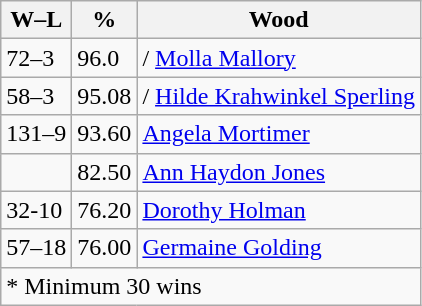<table class="wikitable">
<tr>
<th>W–L</th>
<th>%</th>
<th>Wood</th>
</tr>
<tr>
<td>72–3</td>
<td>96.0</td>
<td>/ <a href='#'>Molla Mallory</a></td>
</tr>
<tr>
<td>58–3</td>
<td>95.08</td>
<td>/ <a href='#'>Hilde Krahwinkel Sperling</a></td>
</tr>
<tr>
<td>131–9</td>
<td>93.60</td>
<td> <a href='#'>Angela Mortimer</a></td>
</tr>
<tr>
<td></td>
<td>82.50</td>
<td> <a href='#'>Ann Haydon Jones</a></td>
</tr>
<tr>
<td>32-10</td>
<td>76.20</td>
<td> <a href='#'>Dorothy Holman</a></td>
</tr>
<tr>
<td>57–18</td>
<td>76.00</td>
<td> <a href='#'>Germaine Golding</a></td>
</tr>
<tr>
<td colspan="3">* Minimum 30 wins</td>
</tr>
</table>
